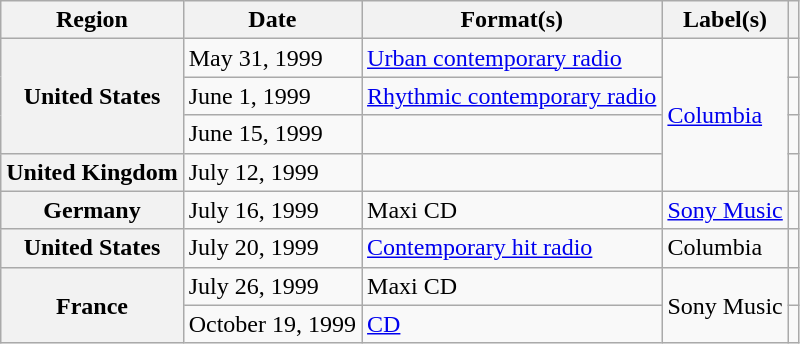<table class="wikitable plainrowheaders">
<tr>
<th scope="col">Region</th>
<th scope="col">Date</th>
<th scope="col">Format(s)</th>
<th scope="col">Label(s)</th>
<th scope="col"></th>
</tr>
<tr>
<th scope="row" rowspan="3">United States</th>
<td>May 31, 1999</td>
<td><a href='#'>Urban contemporary radio</a></td>
<td rowspan="4"><a href='#'>Columbia</a></td>
<td></td>
</tr>
<tr>
<td>June 1, 1999</td>
<td><a href='#'>Rhythmic contemporary radio</a></td>
<td align="center"></td>
</tr>
<tr>
<td>June 15, 1999</td>
<td></td>
<td align="center"></td>
</tr>
<tr>
<th scope="row">United Kingdom</th>
<td>July 12, 1999</td>
<td></td>
<td align="center"></td>
</tr>
<tr>
<th scope="row">Germany</th>
<td>July 16, 1999</td>
<td>Maxi CD</td>
<td><a href='#'>Sony Music</a></td>
<td></td>
</tr>
<tr>
<th scope="row">United States</th>
<td>July 20, 1999</td>
<td><a href='#'>Contemporary hit radio</a></td>
<td>Columbia</td>
<td align="center"></td>
</tr>
<tr>
<th scope="row" rowspan="2">France</th>
<td>July 26, 1999</td>
<td>Maxi CD</td>
<td rowspan="2">Sony Music</td>
<td></td>
</tr>
<tr>
<td>October 19, 1999</td>
<td><a href='#'>CD</a></td>
<td></td>
</tr>
</table>
